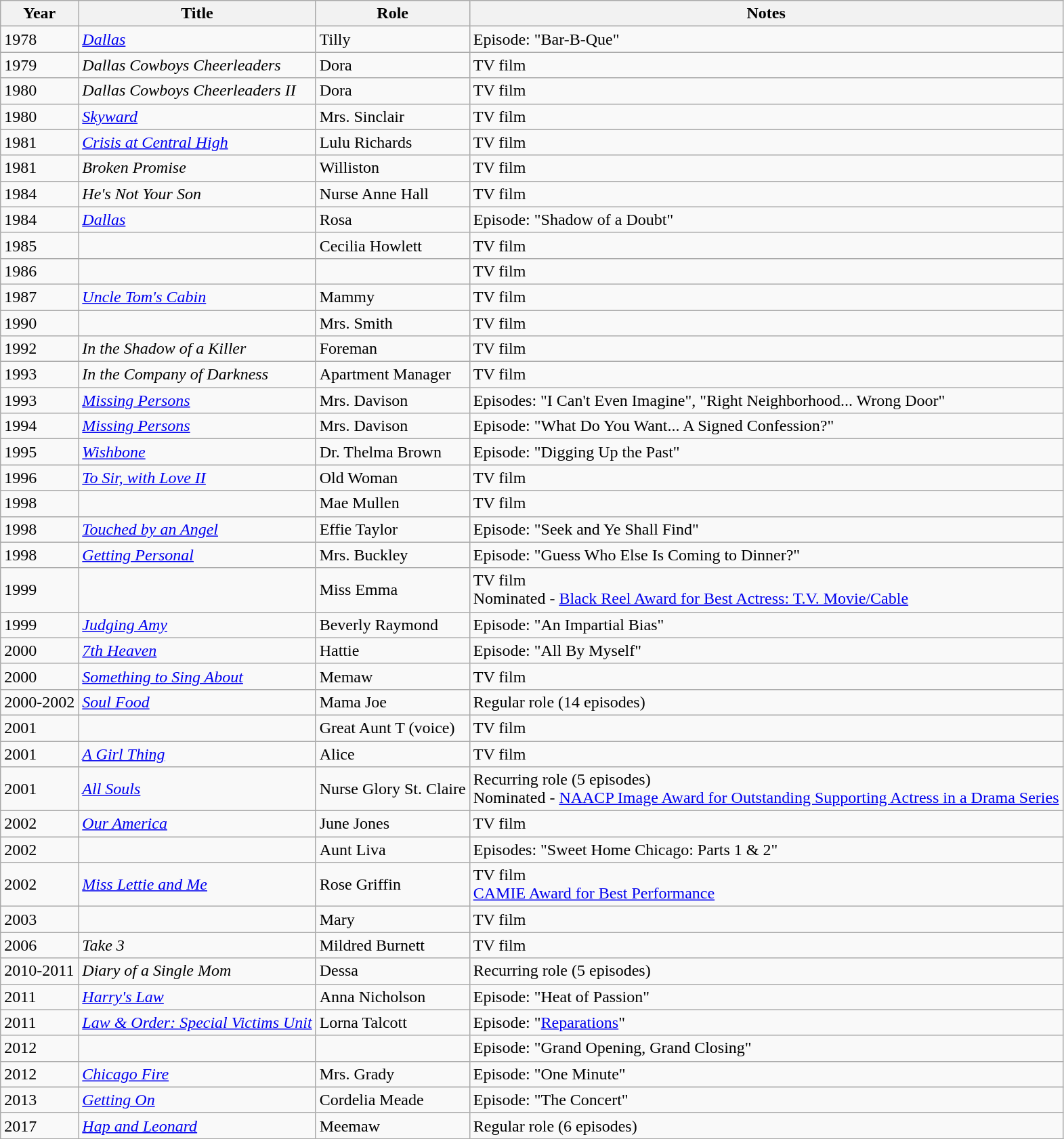<table class="wikitable sortable">
<tr>
<th>Year</th>
<th>Title</th>
<th>Role</th>
<th class="unsortable">Notes</th>
</tr>
<tr>
<td>1978</td>
<td><em><a href='#'>Dallas</a></em></td>
<td>Tilly</td>
<td>Episode: "Bar-B-Que"</td>
</tr>
<tr>
<td>1979</td>
<td><em>Dallas Cowboys Cheerleaders</em></td>
<td>Dora</td>
<td>TV film</td>
</tr>
<tr>
<td>1980</td>
<td><em>Dallas Cowboys Cheerleaders II</em></td>
<td>Dora</td>
<td>TV film</td>
</tr>
<tr>
<td>1980</td>
<td><em><a href='#'>Skyward</a></em></td>
<td>Mrs. Sinclair</td>
<td>TV film</td>
</tr>
<tr>
<td>1981</td>
<td><em><a href='#'>Crisis at Central High</a></em></td>
<td>Lulu Richards</td>
<td>TV film</td>
</tr>
<tr>
<td>1981</td>
<td><em>Broken Promise</em></td>
<td>Williston</td>
<td>TV film</td>
</tr>
<tr>
<td>1984</td>
<td><em>He's Not Your Son</em></td>
<td>Nurse Anne Hall</td>
<td>TV film</td>
</tr>
<tr>
<td>1984</td>
<td><em><a href='#'>Dallas</a></em></td>
<td>Rosa</td>
<td>Episode: "Shadow of a Doubt"</td>
</tr>
<tr>
<td>1985</td>
<td><em></em></td>
<td>Cecilia Howlett</td>
<td>TV film</td>
</tr>
<tr>
<td>1986</td>
<td><em></em></td>
<td></td>
<td>TV film</td>
</tr>
<tr>
<td>1987</td>
<td><em><a href='#'>Uncle Tom's Cabin</a></em></td>
<td>Mammy</td>
<td>TV film</td>
</tr>
<tr>
<td>1990</td>
<td><em></em></td>
<td>Mrs. Smith</td>
<td>TV film</td>
</tr>
<tr>
<td>1992</td>
<td><em>In the Shadow of a Killer</em></td>
<td>Foreman</td>
<td>TV film</td>
</tr>
<tr>
<td>1993</td>
<td><em>In the Company of Darkness</em></td>
<td>Apartment Manager</td>
<td>TV film</td>
</tr>
<tr>
<td>1993</td>
<td><em><a href='#'>Missing Persons</a></em></td>
<td>Mrs. Davison</td>
<td>Episodes: "I Can't Even Imagine", "Right Neighborhood... Wrong Door"</td>
</tr>
<tr>
<td>1994</td>
<td><em><a href='#'>Missing Persons</a></em></td>
<td>Mrs. Davison</td>
<td>Episode: "What Do You Want... A Signed Confession?"</td>
</tr>
<tr>
<td>1995</td>
<td><em><a href='#'>Wishbone</a></em></td>
<td>Dr. Thelma Brown</td>
<td>Episode: "Digging Up the Past"</td>
</tr>
<tr>
<td>1996</td>
<td><em><a href='#'>To Sir, with Love II</a></em></td>
<td>Old Woman</td>
<td>TV film</td>
</tr>
<tr>
<td>1998</td>
<td><em></em></td>
<td>Mae Mullen</td>
<td>TV film</td>
</tr>
<tr>
<td>1998</td>
<td><em><a href='#'>Touched by an Angel</a></em></td>
<td>Effie Taylor</td>
<td>Episode: "Seek and Ye Shall Find"</td>
</tr>
<tr>
<td>1998</td>
<td><em><a href='#'>Getting Personal</a></em></td>
<td>Mrs. Buckley</td>
<td>Episode: "Guess Who Else Is Coming to Dinner?"</td>
</tr>
<tr>
<td>1999</td>
<td><em></em></td>
<td>Miss Emma</td>
<td>TV film<br>Nominated - <a href='#'>Black Reel Award for Best Actress: T.V. Movie/Cable</a></td>
</tr>
<tr>
<td>1999</td>
<td><em><a href='#'>Judging Amy</a></em></td>
<td>Beverly Raymond</td>
<td>Episode: "An Impartial Bias"</td>
</tr>
<tr>
<td>2000</td>
<td><em><a href='#'>7th Heaven</a></em></td>
<td>Hattie</td>
<td>Episode: "All By Myself"</td>
</tr>
<tr>
<td>2000</td>
<td><em><a href='#'>Something to Sing About</a></em></td>
<td>Memaw</td>
<td>TV film</td>
</tr>
<tr>
<td>2000-2002</td>
<td><em><a href='#'>Soul Food</a></em></td>
<td>Mama Joe</td>
<td>Regular role (14 episodes)</td>
</tr>
<tr>
<td>2001</td>
<td><em></em></td>
<td>Great Aunt T (voice)</td>
<td>TV film</td>
</tr>
<tr>
<td>2001</td>
<td><em><a href='#'>A Girl Thing</a></em></td>
<td>Alice</td>
<td>TV film</td>
</tr>
<tr>
<td>2001</td>
<td><em><a href='#'>All Souls</a></em></td>
<td>Nurse Glory St. Claire</td>
<td>Recurring role (5 episodes)<br>Nominated - <a href='#'>NAACP Image Award for Outstanding Supporting Actress in a Drama Series</a></td>
</tr>
<tr>
<td>2002</td>
<td><em><a href='#'>Our America</a></em></td>
<td>June Jones</td>
<td>TV film</td>
</tr>
<tr>
<td>2002</td>
<td><em></em></td>
<td>Aunt Liva</td>
<td>Episodes: "Sweet Home Chicago: Parts 1 & 2"</td>
</tr>
<tr>
<td>2002</td>
<td><em><a href='#'>Miss Lettie and Me</a></em></td>
<td>Rose Griffin</td>
<td>TV film<br><a href='#'>CAMIE Award for Best Performance</a></td>
</tr>
<tr>
<td>2003</td>
<td><em></em></td>
<td>Mary</td>
<td>TV film</td>
</tr>
<tr>
<td>2006</td>
<td><em>Take 3</em></td>
<td>Mildred Burnett</td>
<td>TV film</td>
</tr>
<tr>
<td>2010-2011</td>
<td><em>Diary of a Single Mom</em></td>
<td>Dessa</td>
<td>Recurring role (5 episodes)</td>
</tr>
<tr>
<td>2011</td>
<td><em><a href='#'>Harry's Law</a></em></td>
<td>Anna Nicholson</td>
<td>Episode: "Heat of Passion"</td>
</tr>
<tr>
<td>2011</td>
<td><em><a href='#'>Law & Order: Special Victims Unit</a></em></td>
<td>Lorna Talcott</td>
<td>Episode: "<a href='#'>Reparations</a>"</td>
</tr>
<tr>
<td>2012</td>
<td><em></em></td>
<td></td>
<td>Episode: "Grand Opening, Grand Closing"</td>
</tr>
<tr>
<td>2012</td>
<td><em><a href='#'>Chicago Fire</a></em></td>
<td>Mrs. Grady</td>
<td>Episode: "One Minute"</td>
</tr>
<tr>
<td>2013</td>
<td><em><a href='#'>Getting On</a></em></td>
<td>Cordelia Meade</td>
<td>Episode: "The Concert"</td>
</tr>
<tr>
<td>2017</td>
<td><em><a href='#'>Hap and Leonard</a></em></td>
<td>Meemaw</td>
<td>Regular role (6 episodes)</td>
</tr>
</table>
